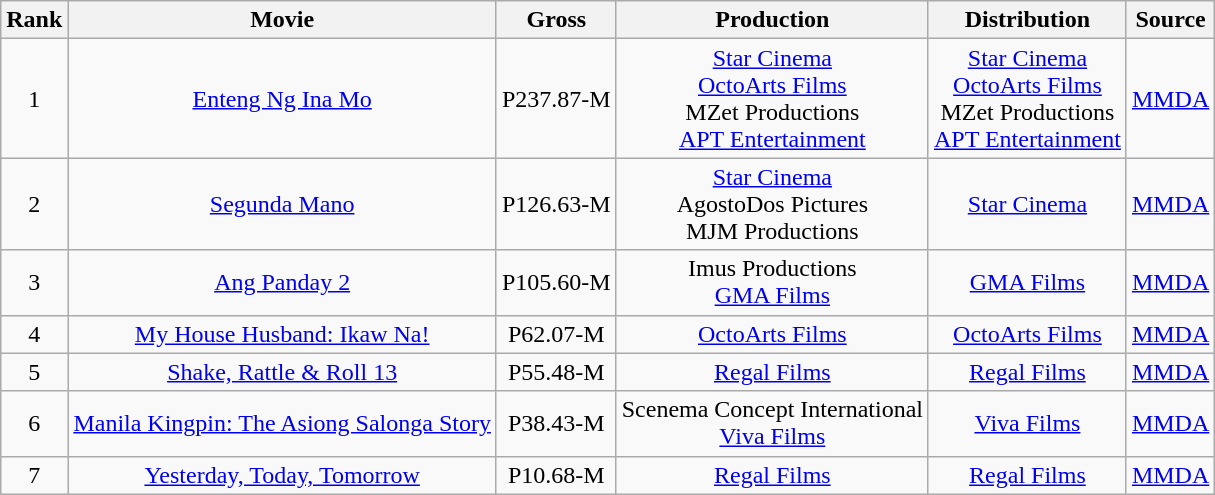<table class="wikitable" style="text-align:center;">
<tr>
<th>Rank</th>
<th>Movie</th>
<th>Gross</th>
<th>Production</th>
<th>Distribution</th>
<th>Source</th>
</tr>
<tr>
<td>1</td>
<td><a href='#'>Enteng Ng Ina Mo</a></td>
<td>P237.87-M</td>
<td><a href='#'>Star Cinema</a><br><a href='#'>OctoArts Films</a><br>MZet Productions<br><a href='#'>APT Entertainment</a></td>
<td><a href='#'>Star Cinema</a><br><a href='#'>OctoArts Films</a><br>MZet Productions<br><a href='#'>APT Entertainment</a></td>
<td><a href='#'>MMDA</a></td>
</tr>
<tr>
<td>2</td>
<td><a href='#'>Segunda Mano</a></td>
<td>P126.63-M</td>
<td><a href='#'>Star Cinema</a><br>AgostoDos Pictures<br>MJM Productions</td>
<td><a href='#'>Star Cinema</a></td>
<td><a href='#'>MMDA</a></td>
</tr>
<tr>
<td>3</td>
<td><a href='#'>Ang Panday 2</a></td>
<td>P105.60-M</td>
<td>Imus Productions<br><a href='#'>GMA Films</a></td>
<td><a href='#'>GMA Films</a></td>
<td><a href='#'>MMDA</a></td>
</tr>
<tr>
<td>4</td>
<td><a href='#'>My House Husband: Ikaw Na!</a></td>
<td>P62.07-M</td>
<td><a href='#'>OctoArts Films</a></td>
<td><a href='#'>OctoArts Films</a></td>
<td><a href='#'>MMDA</a></td>
</tr>
<tr>
<td>5</td>
<td><a href='#'>Shake, Rattle & Roll 13</a></td>
<td>P55.48-M</td>
<td><a href='#'>Regal Films</a></td>
<td><a href='#'>Regal Films</a></td>
<td><a href='#'>MMDA</a></td>
</tr>
<tr>
<td>6</td>
<td><a href='#'>Manila Kingpin: The Asiong Salonga Story</a></td>
<td>P38.43-M</td>
<td>Scenema Concept International<br><a href='#'>Viva Films</a></td>
<td><a href='#'>Viva Films</a></td>
<td><a href='#'>MMDA</a></td>
</tr>
<tr>
<td>7</td>
<td><a href='#'>Yesterday, Today, Tomorrow</a></td>
<td>P10.68-M</td>
<td><a href='#'>Regal Films</a></td>
<td><a href='#'>Regal Films</a></td>
<td><a href='#'>MMDA</a></td>
</tr>
</table>
